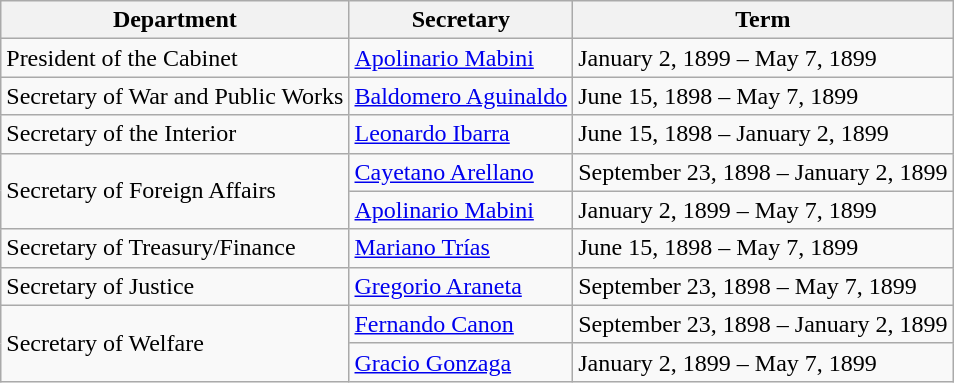<table class="wikitable">
<tr>
<th>Department</th>
<th>Secretary</th>
<th>Term</th>
</tr>
<tr>
<td>President of the Cabinet</td>
<td><a href='#'>Apolinario Mabini</a></td>
<td>January 2, 1899 – May 7, 1899</td>
</tr>
<tr>
<td>Secretary of War and Public Works</td>
<td><a href='#'>Baldomero Aguinaldo</a></td>
<td>June 15, 1898 – May 7, 1899</td>
</tr>
<tr>
<td>Secretary of the Interior</td>
<td><a href='#'>Leonardo Ibarra</a></td>
<td>June 15, 1898 – January 2, 1899</td>
</tr>
<tr>
<td rowspan="2">Secretary of Foreign Affairs</td>
<td><a href='#'>Cayetano Arellano</a></td>
<td>September 23, 1898 – January 2, 1899</td>
</tr>
<tr>
<td><a href='#'>Apolinario Mabini</a></td>
<td>January 2, 1899 – May 7, 1899</td>
</tr>
<tr>
<td>Secretary of Treasury/Finance</td>
<td><a href='#'>Mariano Trías</a></td>
<td>June 15, 1898 – May 7, 1899</td>
</tr>
<tr>
<td>Secretary of Justice</td>
<td><a href='#'>Gregorio Araneta</a></td>
<td>September 23, 1898 – May 7, 1899</td>
</tr>
<tr>
<td rowspan="2">Secretary of Welfare</td>
<td><a href='#'>Fernando Canon</a></td>
<td>September 23, 1898 – January 2, 1899</td>
</tr>
<tr>
<td><a href='#'>Gracio Gonzaga</a></td>
<td>January 2, 1899 – May 7, 1899</td>
</tr>
</table>
